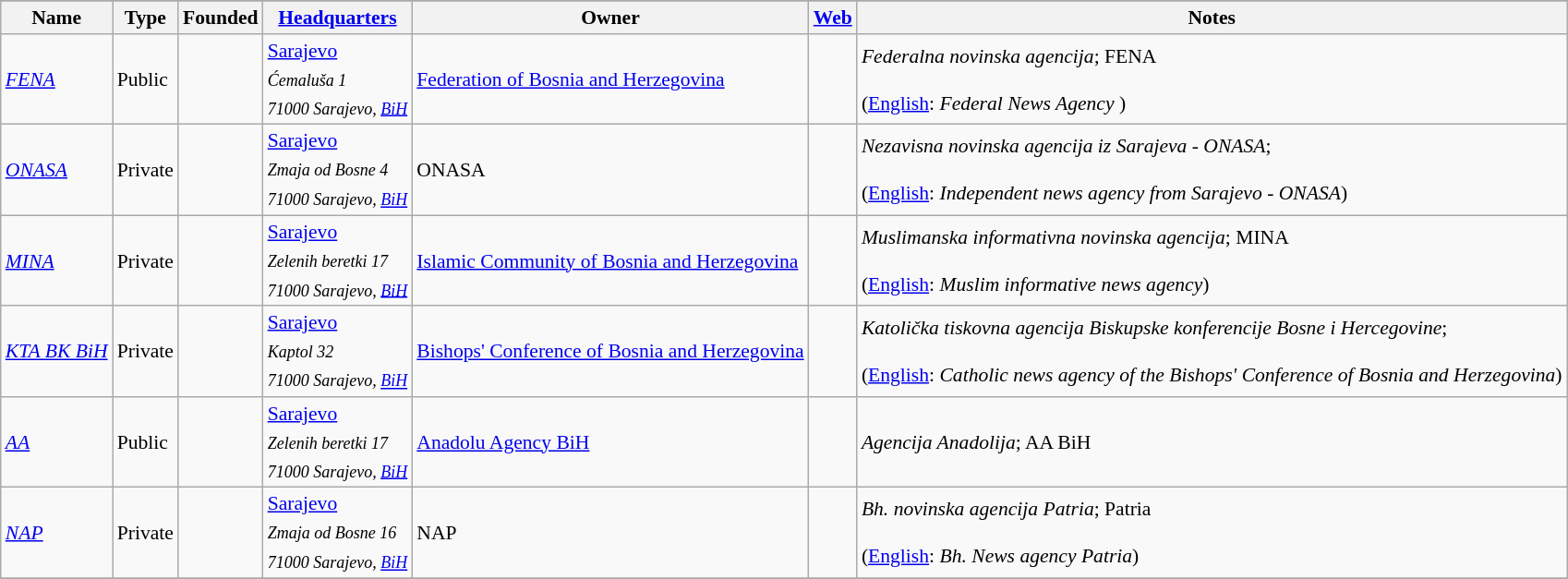<table class="wikitable" border="1" class="wikitable sortable" style="font-size: 90%">
<tr>
</tr>
<tr>
<th>Name</th>
<th>Type</th>
<th>Founded</th>
<th><a href='#'>Headquarters</a></th>
<th>Owner</th>
<th><a href='#'>Web</a></th>
<th>Notes</th>
</tr>
<tr>
<td><em><a href='#'>FENA</a></em></td>
<td>Public</td>
<td></td>
<td><a href='#'>Sarajevo</a> <br> <sub><em>Ćemaluša 1 <br>71000 Sarajevo, <a href='#'>BiH</a></em></sub></td>
<td><a href='#'>Federation of Bosnia and Herzegovina</a></td>
<td> <br> </td>
<td><em>Federalna novinska agencija</em>; FENA <br><br>(<a href='#'>English</a>: <em>Federal News Agency </em>)</td>
</tr>
<tr>
<td><em><a href='#'>ONASA</a></em></td>
<td>Private</td>
<td></td>
<td><a href='#'>Sarajevo</a> <br> <sub><em>Zmaja od Bosne 4 <br>71000 Sarajevo, <a href='#'>BiH</a></em></sub></td>
<td>ONASA</td>
<td></td>
<td><em>Nezavisna novinska agencija iz Sarajeva - ONASA</em>;<br><br>(<a href='#'>English</a>: <em>Independent news agency from Sarajevo - ONASA</em>)</td>
</tr>
<tr>
<td><em><a href='#'>MINA</a></em></td>
<td>Private</td>
<td></td>
<td><a href='#'>Sarajevo</a> <br> <sub><em>Zelenih beretki 17 <br>71000 Sarajevo, <a href='#'>BiH</a></em></sub></td>
<td><a href='#'>Islamic Community of Bosnia and Herzegovina</a></td>
<td></td>
<td><em>Muslimanska informativna novinska agencija</em>; MINA <br><br>(<a href='#'>English</a>: <em>Muslim informative news agency</em>)</td>
</tr>
<tr>
<td><em><a href='#'>KTA BK BiH</a></em></td>
<td>Private</td>
<td></td>
<td><a href='#'>Sarajevo</a> <br> <sub><em>Kaptol 32 <br>71000 Sarajevo, <a href='#'>BiH</a></em></sub></td>
<td><a href='#'>Bishops' Conference of Bosnia and Herzegovina</a></td>
<td></td>
<td><em>Katolička tiskovna agencija Biskupske konferencije Bosne i Hercegovine</em>; <br><br>(<a href='#'>English</a>: <em>Catholic news agency of the Bishops' Conference of Bosnia and Herzegovina</em>)</td>
</tr>
<tr>
<td><em><a href='#'>AA</a></em></td>
<td>Public</td>
<td></td>
<td><a href='#'>Sarajevo</a> <br> <sub><em>Zelenih beretki 17 <br>71000 Sarajevo, <a href='#'>BiH</a></em></sub></td>
<td><a href='#'>Anadolu Agency BiH</a></td>
<td></td>
<td><em>Agencija Anadolija</em>; AA BiH</td>
</tr>
<tr>
<td><em><a href='#'>NAP</a></em></td>
<td>Private</td>
<td></td>
<td><a href='#'>Sarajevo</a> <br> <sub><em>Zmaja od Bosne 16 <br>71000 Sarajevo, <a href='#'>BiH</a></em></sub></td>
<td>NAP</td>
<td></td>
<td><em>Bh. novinska agencija Patria</em>; Patria <br><br>(<a href='#'>English</a>: <em>Bh. News agency Patria</em>)</td>
</tr>
<tr>
</tr>
</table>
